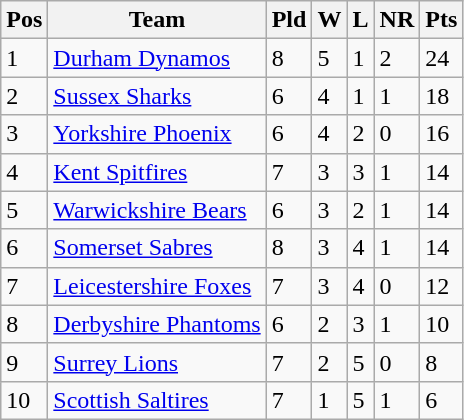<table class="wikitable">
<tr>
<th>Pos</th>
<th>Team</th>
<th>Pld</th>
<th>W</th>
<th>L</th>
<th>NR</th>
<th>Pts</th>
</tr>
<tr>
<td>1</td>
<td><a href='#'>Durham Dynamos</a></td>
<td>8</td>
<td>5</td>
<td>1</td>
<td>2</td>
<td>24</td>
</tr>
<tr>
<td>2</td>
<td><a href='#'>Sussex Sharks</a></td>
<td>6</td>
<td>4</td>
<td>1</td>
<td>1</td>
<td>18</td>
</tr>
<tr>
<td>3</td>
<td><a href='#'>Yorkshire Phoenix</a></td>
<td>6</td>
<td>4</td>
<td>2</td>
<td>0</td>
<td>16</td>
</tr>
<tr>
<td>4</td>
<td><a href='#'>Kent Spitfires</a></td>
<td>7</td>
<td>3</td>
<td>3</td>
<td>1</td>
<td>14</td>
</tr>
<tr>
<td>5</td>
<td><a href='#'>Warwickshire Bears</a></td>
<td>6</td>
<td>3</td>
<td>2</td>
<td>1</td>
<td>14</td>
</tr>
<tr>
<td>6</td>
<td><a href='#'>Somerset Sabres</a></td>
<td>8</td>
<td>3</td>
<td>4</td>
<td>1</td>
<td>14</td>
</tr>
<tr>
<td>7</td>
<td><a href='#'>Leicestershire Foxes</a></td>
<td>7</td>
<td>3</td>
<td>4</td>
<td>0</td>
<td>12</td>
</tr>
<tr>
<td>8</td>
<td><a href='#'>Derbyshire Phantoms</a></td>
<td>6</td>
<td>2</td>
<td>3</td>
<td>1</td>
<td>10</td>
</tr>
<tr>
<td>9</td>
<td><a href='#'>Surrey Lions</a></td>
<td>7</td>
<td>2</td>
<td>5</td>
<td>0</td>
<td>8</td>
</tr>
<tr>
<td>10</td>
<td><a href='#'>Scottish Saltires</a></td>
<td>7</td>
<td>1</td>
<td>5</td>
<td>1</td>
<td>6</td>
</tr>
</table>
